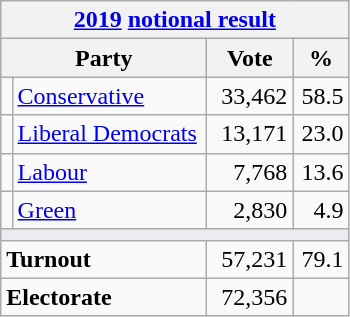<table class="wikitable">
<tr>
<th colspan="4"><a href='#'>2019</a> <a href='#'>notional result</a></th>
</tr>
<tr>
<th bgcolor="#DDDDFF" width="130px" colspan="2">Party</th>
<th bgcolor="#DDDDFF" width="50px">Vote</th>
<th bgcolor="#DDDDFF" width="30px">%</th>
</tr>
<tr>
<td></td>
<td><a href='#'>Conservative</a></td>
<td align=right>33,462</td>
<td align=right>58.5</td>
</tr>
<tr>
<td></td>
<td><a href='#'>Liberal Democrats</a></td>
<td align=right>13,171</td>
<td align=right>23.0</td>
</tr>
<tr>
<td></td>
<td><a href='#'>Labour</a></td>
<td align=right>7,768</td>
<td align=right>13.6</td>
</tr>
<tr>
<td></td>
<td><a href='#'>Green</a></td>
<td align=right>2,830</td>
<td align=right>4.9</td>
</tr>
<tr>
<td colspan="4" bgcolor="#EAECF0"></td>
</tr>
<tr>
<td colspan="2"><strong>Turnout</strong></td>
<td align=right>57,231</td>
<td align=right>79.1</td>
</tr>
<tr>
<td colspan="2"><strong>Electorate</strong></td>
<td align=right>72,356</td>
</tr>
</table>
